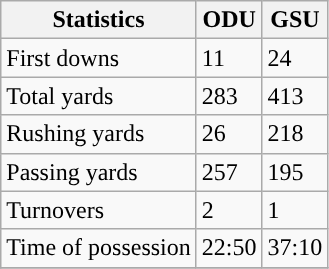<table class="wikitable" style="float: left;">
<tr>
<th>Statistics</th>
<th>ODU</th>
<th>GSU</th>
</tr>
<tr>
<td>First downs</td>
<td>11</td>
<td>24</td>
</tr>
<tr>
<td>Total yards</td>
<td>283</td>
<td>413</td>
</tr>
<tr>
<td>Rushing yards</td>
<td>26</td>
<td>218</td>
</tr>
<tr>
<td>Passing yards</td>
<td>257</td>
<td>195</td>
</tr>
<tr>
<td>Turnovers</td>
<td>2</td>
<td>1</td>
</tr>
<tr>
<td>Time of possession</td>
<td>22:50</td>
<td>37:10</td>
</tr>
<tr>
</tr>
</table>
